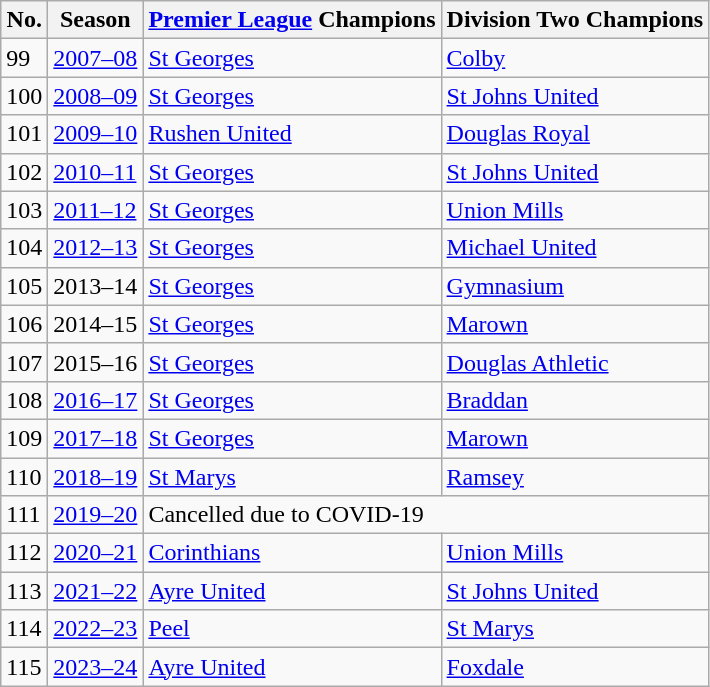<table class="wikitable">
<tr>
<th>No.</th>
<th>Season</th>
<th><a href='#'>Premier League</a> Champions</th>
<th>Division Two Champions</th>
</tr>
<tr>
<td>99</td>
<td><a href='#'>2007–08</a></td>
<td><a href='#'>St Georges</a></td>
<td><a href='#'>Colby</a></td>
</tr>
<tr>
<td>100</td>
<td><a href='#'>2008–09</a></td>
<td><a href='#'>St Georges</a></td>
<td><a href='#'>St Johns United</a></td>
</tr>
<tr>
<td>101</td>
<td><a href='#'>2009–10</a></td>
<td><a href='#'>Rushen United</a></td>
<td><a href='#'>Douglas Royal</a></td>
</tr>
<tr>
<td>102</td>
<td><a href='#'>2010–11</a></td>
<td><a href='#'>St Georges</a></td>
<td><a href='#'>St Johns United</a></td>
</tr>
<tr>
<td>103</td>
<td><a href='#'>2011–12</a></td>
<td><a href='#'>St Georges</a></td>
<td><a href='#'>Union Mills</a></td>
</tr>
<tr>
<td>104</td>
<td><a href='#'>2012–13</a></td>
<td><a href='#'>St Georges</a></td>
<td><a href='#'>Michael United</a></td>
</tr>
<tr>
<td>105</td>
<td>2013–14</td>
<td><a href='#'>St Georges</a></td>
<td><a href='#'>Gymnasium</a></td>
</tr>
<tr>
<td>106</td>
<td>2014–15</td>
<td><a href='#'>St Georges</a></td>
<td><a href='#'>Marown</a></td>
</tr>
<tr>
<td>107</td>
<td>2015–16</td>
<td><a href='#'>St Georges</a></td>
<td><a href='#'>Douglas Athletic</a></td>
</tr>
<tr>
<td>108</td>
<td><a href='#'>2016–17</a></td>
<td><a href='#'>St Georges</a></td>
<td><a href='#'>Braddan</a></td>
</tr>
<tr>
<td>109</td>
<td><a href='#'>2017–18</a></td>
<td><a href='#'>St Georges</a></td>
<td><a href='#'>Marown</a></td>
</tr>
<tr>
<td>110</td>
<td><a href='#'>2018–19</a></td>
<td><a href='#'>St Marys</a></td>
<td><a href='#'>Ramsey</a></td>
</tr>
<tr>
<td>111</td>
<td><a href='#'>2019–20</a></td>
<td colspan="2">Cancelled due to COVID-19</td>
</tr>
<tr>
<td>112</td>
<td><a href='#'>2020–21</a></td>
<td><a href='#'>Corinthians</a></td>
<td><a href='#'>Union Mills</a></td>
</tr>
<tr>
<td>113</td>
<td><a href='#'>2021–22</a></td>
<td><a href='#'>Ayre United</a></td>
<td><a href='#'>St Johns United</a></td>
</tr>
<tr>
<td>114</td>
<td><a href='#'>2022–23</a></td>
<td><a href='#'>Peel</a></td>
<td><a href='#'>St Marys</a></td>
</tr>
<tr>
<td>115</td>
<td><a href='#'>2023–24</a></td>
<td><a href='#'>Ayre United</a></td>
<td><a href='#'>Foxdale</a></td>
</tr>
</table>
